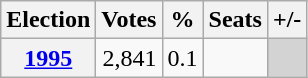<table class="wikitable" style="text-align:right;">
<tr>
<th>Election</th>
<th>Votes</th>
<th>%</th>
<th>Seats</th>
<th>+/-</th>
</tr>
<tr>
<th><a href='#'>1995</a></th>
<td>2,841</td>
<td>0.1</td>
<td></td>
<td bgcolor="lightgrey"></td>
</tr>
</table>
